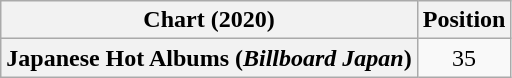<table class="wikitable plainrowheaders" style="text-align:center;">
<tr>
<th scope="col">Chart (2020)</th>
<th scope="col">Position</th>
</tr>
<tr>
<th scope="row">Japanese Hot Albums (<em>Billboard Japan</em>)</th>
<td>35</td>
</tr>
</table>
